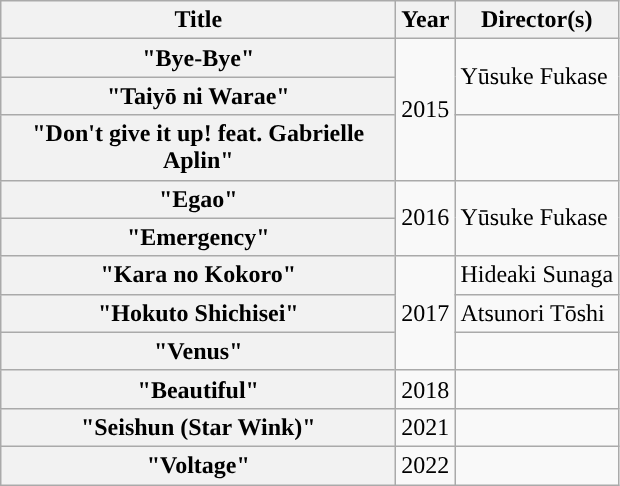<table class="wikitable plainrowheaders">
<tr>
<th scope="col" style="width:16em;">Title</th>
<th scope="col">Year</th>
<th scope="col">Director(s)</th>
</tr>
<tr>
<th scope="row">"Bye-Bye"</th>
<td rowspan="3">2015</td>
<td rowspan="2">Yūsuke Fukase</td>
</tr>
<tr>
<th scope="row">"Taiyō ni Warae"</th>
</tr>
<tr>
<th scope="row">"Don't give it up! feat. Gabrielle Aplin"</th>
<td></td>
</tr>
<tr>
<th scope="row">"Egao"</th>
<td rowspan="2">2016</td>
<td rowspan="2">Yūsuke Fukase</td>
</tr>
<tr>
<th scope="row">"Emergency"</th>
</tr>
<tr>
<th scope="row">"Kara no Kokoro"</th>
<td rowspan="3">2017</td>
<td>Hideaki Sunaga</td>
</tr>
<tr>
<th scope="row">"Hokuto Shichisei"</th>
<td>Atsunori Tōshi</td>
</tr>
<tr>
<th scope="row">"Venus"</th>
<td></td>
</tr>
<tr>
<th scope="row">"Beautiful"</th>
<td>2018</td>
<td></td>
</tr>
<tr>
<th scope="row">"Seishun (Star Wink)"</th>
<td>2021</td>
<td></td>
</tr>
<tr>
<th scope="row">"Voltage"</th>
<td>2022</td>
<td></td>
</tr>
</table>
